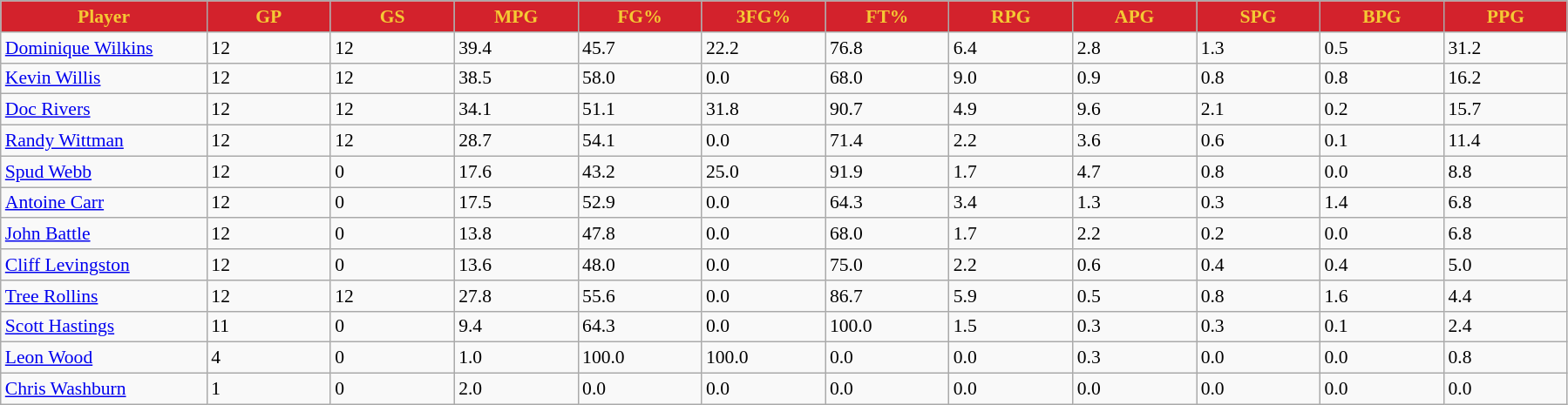<table class="wikitable sortable" style="font-size: 90%">
<tr>
<th style="background:#D3222C;color:#F4C934;" width="10%">Player</th>
<th style="background:#D3222C;color:#F4C934;" width="6%">GP</th>
<th style="background:#D3222C;color:#F4C934;" width="6%">GS</th>
<th style="background:#D3222C;color:#F4C934;" width="6%">MPG</th>
<th style="background:#D3222C;color:#F4C934;" width="6%">FG%</th>
<th style="background:#D3222C;color:#F4C934;" width="6%">3FG%</th>
<th style="background:#D3222C;color:#F4C934;" width="6%">FT%</th>
<th style="background:#D3222C;color:#F4C934;" width="6%">RPG</th>
<th style="background:#D3222C;color:#F4C934;" width="6%">APG</th>
<th style="background:#D3222C;color:#F4C934;" width="6%">SPG</th>
<th style="background:#D3222C;color:#F4C934;" width="6%">BPG</th>
<th style="background:#D3222C;color:#F4C934;" width="6%">PPG</th>
</tr>
<tr>
<td><a href='#'>Dominique Wilkins</a></td>
<td>12</td>
<td>12</td>
<td>39.4</td>
<td>45.7</td>
<td>22.2</td>
<td>76.8</td>
<td>6.4</td>
<td>2.8</td>
<td>1.3</td>
<td>0.5</td>
<td>31.2</td>
</tr>
<tr>
<td><a href='#'>Kevin Willis</a></td>
<td>12</td>
<td>12</td>
<td>38.5</td>
<td>58.0</td>
<td>0.0</td>
<td>68.0</td>
<td>9.0</td>
<td>0.9</td>
<td>0.8</td>
<td>0.8</td>
<td>16.2</td>
</tr>
<tr>
<td><a href='#'>Doc Rivers</a></td>
<td>12</td>
<td>12</td>
<td>34.1</td>
<td>51.1</td>
<td>31.8</td>
<td>90.7</td>
<td>4.9</td>
<td>9.6</td>
<td>2.1</td>
<td>0.2</td>
<td>15.7</td>
</tr>
<tr>
<td><a href='#'>Randy Wittman</a></td>
<td>12</td>
<td>12</td>
<td>28.7</td>
<td>54.1</td>
<td>0.0</td>
<td>71.4</td>
<td>2.2</td>
<td>3.6</td>
<td>0.6</td>
<td>0.1</td>
<td>11.4</td>
</tr>
<tr>
<td><a href='#'>Spud Webb</a></td>
<td>12</td>
<td>0</td>
<td>17.6</td>
<td>43.2</td>
<td>25.0</td>
<td>91.9</td>
<td>1.7</td>
<td>4.7</td>
<td>0.8</td>
<td>0.0</td>
<td>8.8</td>
</tr>
<tr>
<td><a href='#'>Antoine Carr</a></td>
<td>12</td>
<td>0</td>
<td>17.5</td>
<td>52.9</td>
<td>0.0</td>
<td>64.3</td>
<td>3.4</td>
<td>1.3</td>
<td>0.3</td>
<td>1.4</td>
<td>6.8</td>
</tr>
<tr>
<td><a href='#'>John Battle</a></td>
<td>12</td>
<td>0</td>
<td>13.8</td>
<td>47.8</td>
<td>0.0</td>
<td>68.0</td>
<td>1.7</td>
<td>2.2</td>
<td>0.2</td>
<td>0.0</td>
<td>6.8</td>
</tr>
<tr>
<td><a href='#'>Cliff Levingston</a></td>
<td>12</td>
<td>0</td>
<td>13.6</td>
<td>48.0</td>
<td>0.0</td>
<td>75.0</td>
<td>2.2</td>
<td>0.6</td>
<td>0.4</td>
<td>0.4</td>
<td>5.0</td>
</tr>
<tr>
<td><a href='#'>Tree Rollins</a></td>
<td>12</td>
<td>12</td>
<td>27.8</td>
<td>55.6</td>
<td>0.0</td>
<td>86.7</td>
<td>5.9</td>
<td>0.5</td>
<td>0.8</td>
<td>1.6</td>
<td>4.4</td>
</tr>
<tr>
<td><a href='#'>Scott Hastings</a></td>
<td>11</td>
<td>0</td>
<td>9.4</td>
<td>64.3</td>
<td>0.0</td>
<td>100.0</td>
<td>1.5</td>
<td>0.3</td>
<td>0.3</td>
<td>0.1</td>
<td>2.4</td>
</tr>
<tr>
<td><a href='#'>Leon Wood</a></td>
<td>4</td>
<td>0</td>
<td>1.0</td>
<td>100.0</td>
<td>100.0</td>
<td>0.0</td>
<td>0.0</td>
<td>0.3</td>
<td>0.0</td>
<td>0.0</td>
<td>0.8</td>
</tr>
<tr>
<td><a href='#'>Chris Washburn</a></td>
<td>1</td>
<td>0</td>
<td>2.0</td>
<td>0.0</td>
<td>0.0</td>
<td>0.0</td>
<td>0.0</td>
<td>0.0</td>
<td>0.0</td>
<td>0.0</td>
<td>0.0</td>
</tr>
</table>
